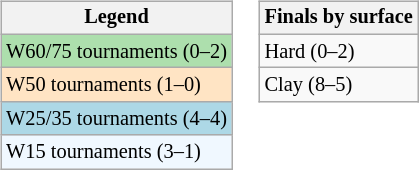<table>
<tr valign=top>
<td><br><table class="wikitable" style="font-size:85%">
<tr>
<th>Legend</th>
</tr>
<tr style="background:#addfad;">
<td>W60/75 tournaments (0–2)</td>
</tr>
<tr style="background:#ffe4c4;">
<td>W50 tournaments (1–0)</td>
</tr>
<tr style="background:lightblue;">
<td>W25/35 tournaments (4–4)</td>
</tr>
<tr style="background:#f0f8ff;">
<td>W15 tournaments (3–1)</td>
</tr>
</table>
</td>
<td><br><table class="wikitable" style="font-size:85%">
<tr>
<th>Finals by surface</th>
</tr>
<tr>
<td>Hard (0–2)</td>
</tr>
<tr>
<td>Clay (8–5)</td>
</tr>
</table>
</td>
</tr>
</table>
